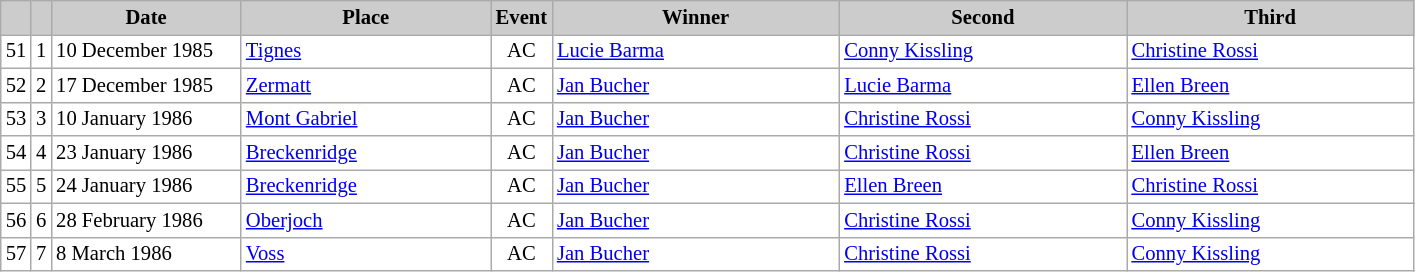<table class="wikitable plainrowheaders" style="background:#fff; font-size:86%; line-height:16px; border:grey solid 1px; border-collapse:collapse;">
<tr style="background:#ccc; text-align:center;">
<th scope="col" style="background:#ccc; width=20 px;"></th>
<th scope="col" style="background:#ccc; width=30 px;"></th>
<th scope="col" style="background:#ccc; width:120px;">Date</th>
<th scope="col" style="background:#ccc; width:160px;">Place</th>
<th scope="col" style="background:#ccc; width:15px;">Event</th>
<th scope="col" style="background:#ccc; width:185px;">Winner</th>
<th scope="col" style="background:#ccc; width:185px;">Second</th>
<th scope="col" style="background:#ccc; width:185px;">Third</th>
</tr>
<tr>
<td align=center>51</td>
<td align=center>1</td>
<td>10 December 1985</td>
<td> <a href='#'>Tignes</a></td>
<td align=center>AC</td>
<td> <a href='#'>Lucie Barma</a></td>
<td> <a href='#'>Conny Kissling</a></td>
<td> <a href='#'>Christine Rossi</a></td>
</tr>
<tr>
<td align=center>52</td>
<td align=center>2</td>
<td>17 December 1985</td>
<td> <a href='#'>Zermatt</a></td>
<td align=center>AC</td>
<td> <a href='#'>Jan Bucher</a></td>
<td> <a href='#'>Lucie Barma</a></td>
<td> <a href='#'>Ellen Breen</a></td>
</tr>
<tr>
<td align=center>53</td>
<td align=center>3</td>
<td>10 January 1986</td>
<td> <a href='#'>Mont Gabriel</a></td>
<td align=center>AC</td>
<td> <a href='#'>Jan Bucher</a></td>
<td> <a href='#'>Christine Rossi</a></td>
<td> <a href='#'>Conny Kissling</a></td>
</tr>
<tr>
<td align=center>54</td>
<td align=center>4</td>
<td>23 January 1986</td>
<td> <a href='#'>Breckenridge</a></td>
<td align=center>AC</td>
<td> <a href='#'>Jan Bucher</a></td>
<td> <a href='#'>Christine Rossi</a></td>
<td> <a href='#'>Ellen Breen</a></td>
</tr>
<tr>
<td align=center>55</td>
<td align=center>5</td>
<td>24 January 1986</td>
<td> <a href='#'>Breckenridge</a></td>
<td align=center>AC</td>
<td> <a href='#'>Jan Bucher</a></td>
<td> <a href='#'>Ellen Breen</a></td>
<td> <a href='#'>Christine Rossi</a></td>
</tr>
<tr>
<td align=center>56</td>
<td align=center>6</td>
<td>28 February 1986</td>
<td> <a href='#'>Oberjoch</a></td>
<td align=center>AC</td>
<td> <a href='#'>Jan Bucher</a></td>
<td> <a href='#'>Christine Rossi</a></td>
<td> <a href='#'>Conny Kissling</a></td>
</tr>
<tr>
<td align=center>57</td>
<td align=center>7</td>
<td>8 March 1986</td>
<td> <a href='#'>Voss</a></td>
<td align=center>AC</td>
<td> <a href='#'>Jan Bucher</a></td>
<td> <a href='#'>Christine Rossi</a></td>
<td> <a href='#'>Conny Kissling</a></td>
</tr>
</table>
